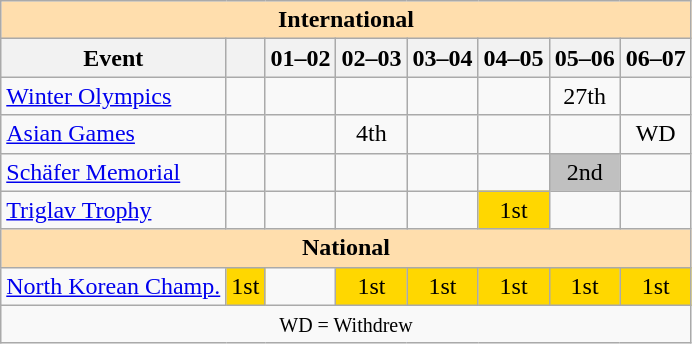<table class="wikitable" style="text-align:center">
<tr>
<th style="background-color: #ffdead; " colspan=8 align=center>International</th>
</tr>
<tr>
<th>Event</th>
<th></th>
<th>01–02</th>
<th>02–03</th>
<th>03–04</th>
<th>04–05</th>
<th>05–06</th>
<th>06–07</th>
</tr>
<tr>
<td align=left><a href='#'>Winter Olympics</a></td>
<td></td>
<td></td>
<td></td>
<td></td>
<td></td>
<td>27th</td>
<td></td>
</tr>
<tr>
<td align=left><a href='#'>Asian Games</a></td>
<td></td>
<td></td>
<td>4th</td>
<td></td>
<td></td>
<td></td>
<td>WD</td>
</tr>
<tr>
<td align=left><a href='#'>Schäfer Memorial</a></td>
<td></td>
<td></td>
<td></td>
<td></td>
<td></td>
<td bgcolor=silver>2nd</td>
<td></td>
</tr>
<tr>
<td align=left><a href='#'>Triglav Trophy</a></td>
<td></td>
<td></td>
<td></td>
<td></td>
<td bgcolor=gold>1st</td>
<td></td>
<td></td>
</tr>
<tr>
<th style="background-color: #ffdead; " colspan=8 align=center>National</th>
</tr>
<tr>
<td align=left><a href='#'>North Korean Champ.</a></td>
<td bgcolor=gold>1st</td>
<td></td>
<td bgcolor=gold>1st</td>
<td bgcolor=gold>1st</td>
<td bgcolor=gold>1st</td>
<td bgcolor=gold>1st</td>
<td bgcolor=gold>1st</td>
</tr>
<tr>
<td colspan=8 align=center><small> WD = Withdrew </small></td>
</tr>
</table>
